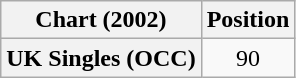<table class="wikitable plainrowheaders" style="text-align:center">
<tr>
<th scope="col">Chart (2002)</th>
<th scope="col">Position</th>
</tr>
<tr>
<th scope="row">UK Singles (OCC)</th>
<td>90</td>
</tr>
</table>
